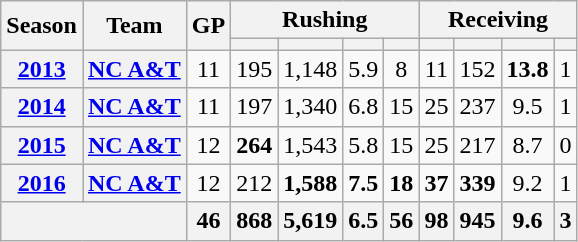<table class="wikitable" style="text-align:center;">
<tr>
<th rowspan="2">Season</th>
<th rowspan="2">Team</th>
<th rowspan="2">GP</th>
<th colspan="4">Rushing</th>
<th colspan="4">Receiving</th>
</tr>
<tr>
<th></th>
<th></th>
<th></th>
<th></th>
<th></th>
<th></th>
<th></th>
<th></th>
</tr>
<tr>
<th><a href='#'>2013</a></th>
<th><a href='#'>NC A&T</a></th>
<td>11</td>
<td>195</td>
<td>1,148</td>
<td>5.9</td>
<td>8</td>
<td>11</td>
<td>152</td>
<td><strong>13.8</strong></td>
<td>1</td>
</tr>
<tr>
<th><a href='#'>2014</a></th>
<th><a href='#'>NC A&T</a></th>
<td>11</td>
<td>197</td>
<td>1,340</td>
<td>6.8</td>
<td>15</td>
<td>25</td>
<td>237</td>
<td>9.5</td>
<td>1</td>
</tr>
<tr>
<th><a href='#'>2015</a></th>
<th><a href='#'>NC A&T</a></th>
<td>12</td>
<td><strong>264</strong></td>
<td>1,543</td>
<td>5.8</td>
<td>15</td>
<td>25</td>
<td>217</td>
<td>8.7</td>
<td>0</td>
</tr>
<tr>
<th><a href='#'>2016</a></th>
<th><a href='#'>NC A&T</a></th>
<td>12</td>
<td>212</td>
<td><strong>1,588</strong></td>
<td><strong>7.5</strong></td>
<td><strong>18</strong></td>
<td><strong>37</strong></td>
<td><strong>339</strong></td>
<td>9.2</td>
<td>1</td>
</tr>
<tr>
<th colspan="2"></th>
<th>46</th>
<th>868</th>
<th>5,619</th>
<th>6.5</th>
<th>56</th>
<th>98</th>
<th>945</th>
<th>9.6</th>
<th>3</th>
</tr>
</table>
